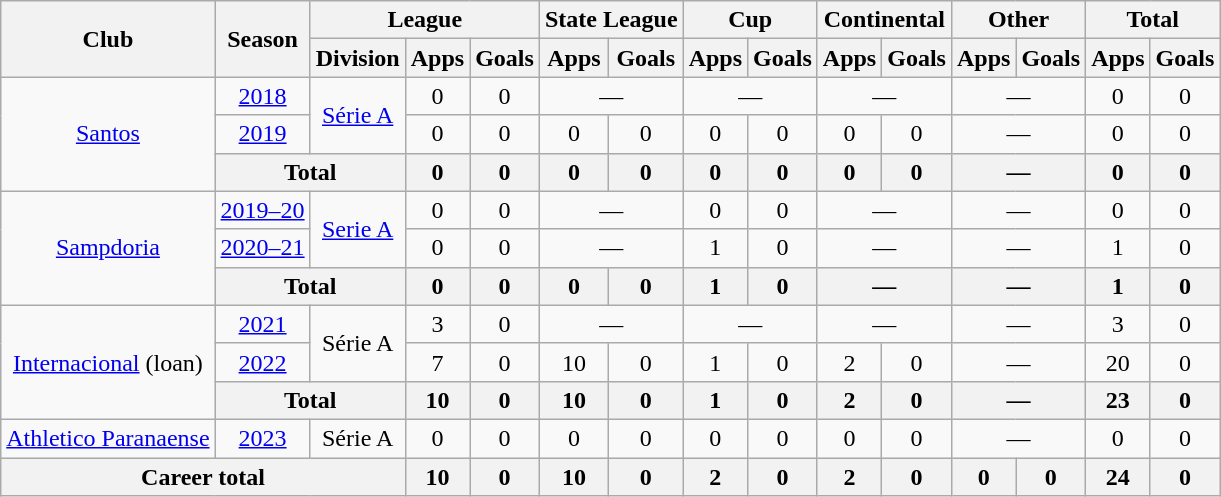<table class="wikitable" style="text-align:center">
<tr>
<th rowspan="2">Club</th>
<th rowspan="2">Season</th>
<th colspan="3">League</th>
<th colspan="2">State League</th>
<th colspan="2">Cup</th>
<th colspan="2">Continental</th>
<th colspan="2">Other</th>
<th colspan="2">Total</th>
</tr>
<tr>
<th>Division</th>
<th>Apps</th>
<th>Goals</th>
<th>Apps</th>
<th>Goals</th>
<th>Apps</th>
<th>Goals</th>
<th>Apps</th>
<th>Goals</th>
<th>Apps</th>
<th>Goals</th>
<th>Apps</th>
<th>Goals</th>
</tr>
<tr>
<td rowspan="3"><a href='#'>Santos</a></td>
<td><a href='#'>2018</a></td>
<td rowspan="2"><a href='#'>Série A</a></td>
<td>0</td>
<td>0</td>
<td colspan="2">—</td>
<td colspan="2">—</td>
<td colspan="2">—</td>
<td colspan="2">—</td>
<td>0</td>
<td>0</td>
</tr>
<tr>
<td><a href='#'>2019</a></td>
<td>0</td>
<td>0</td>
<td>0</td>
<td>0</td>
<td>0</td>
<td>0</td>
<td>0</td>
<td>0</td>
<td colspan="2">—</td>
<td>0</td>
<td>0</td>
</tr>
<tr>
<th colspan="2">Total</th>
<th>0</th>
<th>0</th>
<th>0</th>
<th>0</th>
<th>0</th>
<th>0</th>
<th>0</th>
<th>0</th>
<th colspan="2">—</th>
<th>0</th>
<th>0</th>
</tr>
<tr>
<td rowspan="3"><a href='#'>Sampdoria</a></td>
<td><a href='#'>2019–20</a></td>
<td rowspan="2"><a href='#'>Serie A</a></td>
<td>0</td>
<td>0</td>
<td colspan="2">—</td>
<td>0</td>
<td>0</td>
<td colspan="2">—</td>
<td colspan="2">—</td>
<td>0</td>
<td>0</td>
</tr>
<tr>
<td><a href='#'>2020–21</a></td>
<td>0</td>
<td>0</td>
<td colspan="2">—</td>
<td>1</td>
<td>0</td>
<td colspan="2">—</td>
<td colspan="2">—</td>
<td>1</td>
<td>0</td>
</tr>
<tr>
<th colspan="2">Total</th>
<th>0</th>
<th>0</th>
<th>0</th>
<th>0</th>
<th>1</th>
<th>0</th>
<th colspan="2">—</th>
<th colspan="2">—</th>
<th>1</th>
<th>0</th>
</tr>
<tr>
<td rowspan="3"><a href='#'>Internacional</a> (loan)</td>
<td><a href='#'>2021</a></td>
<td rowspan="2">Série A</td>
<td>3</td>
<td>0</td>
<td colspan="2">—</td>
<td colspan="2">—</td>
<td colspan="2">—</td>
<td colspan="2">—</td>
<td>3</td>
<td>0</td>
</tr>
<tr>
<td><a href='#'>2022</a></td>
<td>7</td>
<td>0</td>
<td>10</td>
<td>0</td>
<td>1</td>
<td>0</td>
<td>2</td>
<td>0</td>
<td colspan="2">—</td>
<td>20</td>
<td>0</td>
</tr>
<tr>
<th colspan="2">Total</th>
<th>10</th>
<th>0</th>
<th>10</th>
<th>0</th>
<th>1</th>
<th>0</th>
<th>2</th>
<th>0</th>
<th colspan="2">—</th>
<th>23</th>
<th>0</th>
</tr>
<tr>
<td><a href='#'>Athletico Paranaense</a></td>
<td><a href='#'>2023</a></td>
<td>Série A</td>
<td>0</td>
<td>0</td>
<td>0</td>
<td>0</td>
<td>0</td>
<td>0</td>
<td>0</td>
<td>0</td>
<td colspan="2">—</td>
<td>0</td>
<td>0</td>
</tr>
<tr>
<th colspan="3">Career total</th>
<th>10</th>
<th>0</th>
<th>10</th>
<th>0</th>
<th>2</th>
<th>0</th>
<th>2</th>
<th>0</th>
<th>0</th>
<th>0</th>
<th>24</th>
<th>0</th>
</tr>
</table>
